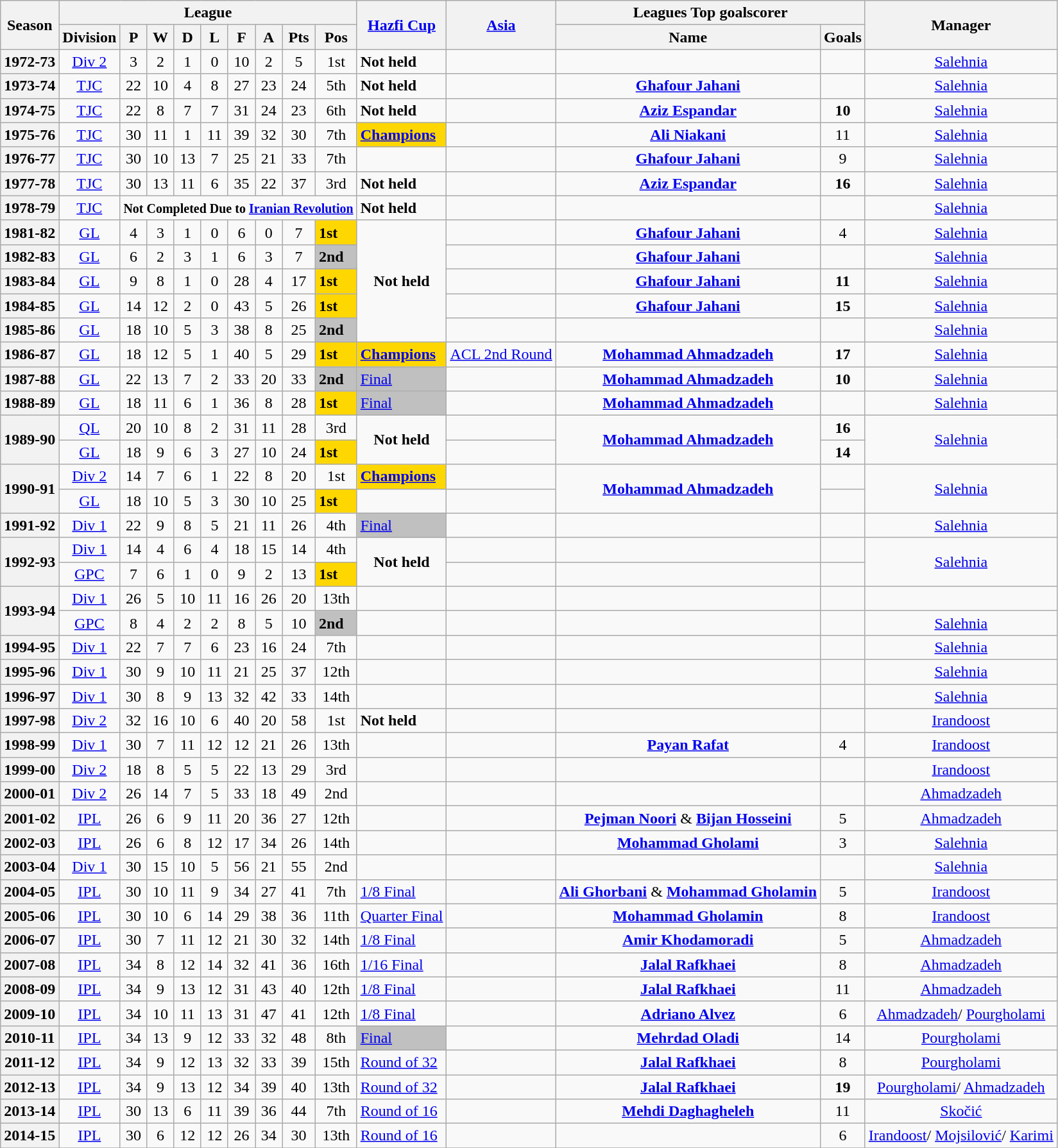<table class="wikitable" style="text-align: center">
<tr>
<th rowspan=2>Season</th>
<th colspan=9>League</th>
<th rowspan=2><a href='#'>Hazfi Cup</a></th>
<th rowspan=2><a href='#'>Asia</a></th>
<th colspan=2>Leagues Top goalscorer</th>
<th rowspan=2>Manager</th>
</tr>
<tr>
<th>Division</th>
<th>P</th>
<th>W</th>
<th>D</th>
<th>L</th>
<th>F</th>
<th>A</th>
<th>Pts</th>
<th>Pos</th>
<th>Name</th>
<th>Goals</th>
</tr>
<tr>
<th>1972-73</th>
<td><a href='#'>Div 2</a></td>
<td>3</td>
<td>2</td>
<td>1</td>
<td>0</td>
<td>10</td>
<td>2</td>
<td>5</td>
<td>1st</td>
<td align=left><strong>Not held</strong></td>
<td align=left></td>
<td align=left></td>
<td></td>
<td><a href='#'>Salehnia</a></td>
</tr>
<tr>
<th>1973-74</th>
<td><a href='#'>TJC</a></td>
<td>22</td>
<td>10</td>
<td>4</td>
<td>8</td>
<td>27</td>
<td>23</td>
<td>24</td>
<td>5th</td>
<td align=left><strong>Not held</strong></td>
<td align=left></td>
<td><strong><a href='#'>Ghafour Jahani</a></strong></td>
<td></td>
<td><a href='#'>Salehnia</a></td>
</tr>
<tr>
<th>1974-75</th>
<td><a href='#'>TJC</a></td>
<td>22</td>
<td>8</td>
<td>7</td>
<td>7</td>
<td>31</td>
<td>24</td>
<td>23</td>
<td>6th</td>
<td align=left><strong>Not held</strong></td>
<td align=left></td>
<td><strong><a href='#'>Aziz Espandar</a></strong></td>
<td><strong>10</strong></td>
<td><a href='#'>Salehnia</a></td>
</tr>
<tr>
<th>1975-76</th>
<td><a href='#'>TJC</a></td>
<td>30</td>
<td>11</td>
<td>1</td>
<td>11</td>
<td>39</td>
<td>32</td>
<td>30</td>
<td>7th</td>
<td align=left bgcolor=gold><strong><a href='#'>Champions</a></strong></td>
<td align=left></td>
<td><strong><a href='#'>Ali Niakani</a></strong></td>
<td>11</td>
<td><a href='#'>Salehnia</a></td>
</tr>
<tr>
<th>1976-77</th>
<td><a href='#'>TJC</a></td>
<td>30</td>
<td>10</td>
<td>13</td>
<td>7</td>
<td>25</td>
<td>21</td>
<td>33</td>
<td>7th</td>
<td align=left></td>
<td align=left></td>
<td><strong><a href='#'>Ghafour Jahani</a></strong></td>
<td>9</td>
<td><a href='#'>Salehnia</a></td>
</tr>
<tr>
<th>1977-78</th>
<td><a href='#'>TJC</a></td>
<td>30</td>
<td>13</td>
<td>11</td>
<td>6</td>
<td>35</td>
<td>22</td>
<td>37</td>
<td>3rd</td>
<td align=left><strong>Not held</strong></td>
<td align=left></td>
<td><strong><a href='#'>Aziz Espandar</a></strong></td>
<td><strong>16</strong></td>
<td><a href='#'>Salehnia</a></td>
</tr>
<tr>
<th>1978-79</th>
<td><a href='#'>TJC</a></td>
<td colspan=8><small><strong>Not Completed Due to <a href='#'>Iranian Revolution</a></strong></small></td>
<td align=left><strong>Not held</strong></td>
<td></td>
<td></td>
<td></td>
<td><a href='#'>Salehnia</a></td>
</tr>
<tr>
<th>1981-82</th>
<td><a href='#'>GL</a></td>
<td>4</td>
<td>3</td>
<td>1</td>
<td>0</td>
<td>6</td>
<td>0</td>
<td>7</td>
<td align=left bgcolor=gold><strong>1st</strong></td>
<td rowspan="5" style="text-align:center;"><strong>Not held</strong></td>
<td align=left></td>
<td><strong><a href='#'>Ghafour Jahani</a></strong></td>
<td>4</td>
<td><a href='#'>Salehnia</a></td>
</tr>
<tr>
<th>1982-83</th>
<td><a href='#'>GL</a></td>
<td>6</td>
<td>2</td>
<td>3</td>
<td>1</td>
<td>6</td>
<td>3</td>
<td>7</td>
<td align=left bgcolor=silver><strong>2nd</strong></td>
<td align=left></td>
<td><strong><a href='#'>Ghafour Jahani</a></strong></td>
<td></td>
<td><a href='#'>Salehnia</a></td>
</tr>
<tr>
<th>1983-84</th>
<td><a href='#'>GL</a></td>
<td>9</td>
<td>8</td>
<td>1</td>
<td>0</td>
<td>28</td>
<td>4</td>
<td>17</td>
<td align=left bgcolor=gold><strong>1st</strong></td>
<td align=left></td>
<td><strong><a href='#'>Ghafour Jahani</a></strong></td>
<td><strong>11</strong></td>
<td><a href='#'>Salehnia</a></td>
</tr>
<tr>
<th>1984-85</th>
<td><a href='#'>GL</a></td>
<td>14</td>
<td>12</td>
<td>2</td>
<td>0</td>
<td>43</td>
<td>5</td>
<td>26</td>
<td align=left bgcolor=gold><strong>1st</strong></td>
<td align=left></td>
<td><strong><a href='#'>Ghafour Jahani</a></strong></td>
<td><strong>15</strong></td>
<td><a href='#'>Salehnia</a></td>
</tr>
<tr>
<th>1985-86</th>
<td><a href='#'>GL</a></td>
<td>18</td>
<td>10</td>
<td>5</td>
<td>3</td>
<td>38</td>
<td>8</td>
<td>25</td>
<td align=left bgcolor=silver><strong>2nd</strong></td>
<td align=left></td>
<td align=left></td>
<td></td>
<td><a href='#'>Salehnia</a></td>
</tr>
<tr>
<th>1986-87</th>
<td><a href='#'>GL</a></td>
<td>18</td>
<td>12</td>
<td>5</td>
<td>1</td>
<td>40</td>
<td>5</td>
<td>29</td>
<td align=left bgcolor=gold><strong>1st</strong></td>
<td align=left bgcolor=gold><strong><a href='#'>Champions</a></strong></td>
<td align=left><a href='#'>ACL 2nd Round</a></td>
<td><strong><a href='#'>Mohammad Ahmadzadeh</a></strong></td>
<td><strong>17</strong></td>
<td><a href='#'>Salehnia</a></td>
</tr>
<tr>
<th>1987-88</th>
<td><a href='#'>GL</a></td>
<td>22</td>
<td>13</td>
<td>7</td>
<td>2</td>
<td>33</td>
<td>20</td>
<td>33</td>
<td align=left bgcolor=silver><strong>2nd</strong></td>
<td align=left bgcolor=silver><a href='#'>Final</a></td>
<td align=left></td>
<td><strong><a href='#'>Mohammad Ahmadzadeh</a></strong></td>
<td><strong>10</strong></td>
<td><a href='#'>Salehnia</a></td>
</tr>
<tr>
<th>1988-89</th>
<td><a href='#'>GL</a></td>
<td>18</td>
<td>11</td>
<td>6</td>
<td>1</td>
<td>36</td>
<td>8</td>
<td>28</td>
<td align=left bgcolor=gold><strong>1st</strong></td>
<td align=left bgcolor=silver><a href='#'>Final</a></td>
<td align=left></td>
<td><strong><a href='#'>Mohammad Ahmadzadeh</a></strong></td>
<td></td>
<td><a href='#'>Salehnia</a></td>
</tr>
<tr>
<th rowspan="2" style="text-align:center;">1989-90</th>
<td><a href='#'>QL</a></td>
<td>20</td>
<td>10</td>
<td>8</td>
<td>2</td>
<td>31</td>
<td>11</td>
<td>28</td>
<td>3rd</td>
<td rowspan="2" style="text-align:center;"><strong>Not held</strong></td>
<td align=left></td>
<td rowspan="2" style="text-align:center;"><strong><a href='#'>Mohammad Ahmadzadeh</a></strong></td>
<td><strong>16</strong></td>
<td rowspan="2" style="text-align:center;"><a href='#'>Salehnia</a></td>
</tr>
<tr>
<td><a href='#'>GL</a></td>
<td>18</td>
<td>9</td>
<td>6</td>
<td>3</td>
<td>27</td>
<td>10</td>
<td>24</td>
<td align=left bgcolor=gold><strong>1st</strong></td>
<td></td>
<td><strong>14</strong></td>
</tr>
<tr>
<th rowspan="2" style="text-align:center;">1990-91</th>
<td><a href='#'>Div 2</a></td>
<td>14</td>
<td>7</td>
<td>6</td>
<td>1</td>
<td>22</td>
<td>8</td>
<td>20</td>
<td>1st</td>
<td align=left bgcolor=gold><strong><a href='#'>Champions</a></strong></td>
<td></td>
<td rowspan="2" style="text-align:center;"><strong><a href='#'>Mohammad Ahmadzadeh</a></strong></td>
<td></td>
<td rowspan="2" style="text-align:center;"><a href='#'>Salehnia</a></td>
</tr>
<tr>
<td><a href='#'>GL</a></td>
<td>18</td>
<td>10</td>
<td>5</td>
<td>3</td>
<td>30</td>
<td>10</td>
<td>25</td>
<td align=left bgcolor=gold><strong>1st</strong></td>
<td></td>
<td></td>
<td></td>
</tr>
<tr>
<th>1991-92</th>
<td><a href='#'>Div 1</a></td>
<td>22</td>
<td>9</td>
<td>8</td>
<td>5</td>
<td>21</td>
<td>11</td>
<td>26</td>
<td>4th</td>
<td align=left bgcolor=silver><a href='#'>Final</a></td>
<td align=left></td>
<td align=left></td>
<td></td>
<td><a href='#'>Salehnia</a></td>
</tr>
<tr>
<th rowspan="2" style="text-align:center;">1992-93</th>
<td><a href='#'>Div 1</a></td>
<td>14</td>
<td>4</td>
<td>6</td>
<td>4</td>
<td>18</td>
<td>15</td>
<td>14</td>
<td>4th</td>
<td rowspan="2" style="text-align:center;"><strong>Not held</strong></td>
<td></td>
<td></td>
<td></td>
<td rowspan="2" style="text-align:center;"><a href='#'>Salehnia</a></td>
</tr>
<tr>
<td><a href='#'>GPC</a></td>
<td>7</td>
<td>6</td>
<td>1</td>
<td>0</td>
<td>9</td>
<td>2</td>
<td>13</td>
<td align=left bgcolor=gold><strong>1st</strong></td>
<td></td>
<td></td>
<td></td>
</tr>
<tr>
<th rowspan="2" style="text-align:center;">1993-94</th>
<td><a href='#'>Div 1</a></td>
<td>26</td>
<td>5</td>
<td>10</td>
<td>11</td>
<td>16</td>
<td>26</td>
<td>20</td>
<td>13th</td>
<td align=left></td>
<td align=left></td>
<td align=left></td>
<td></td>
</tr>
<tr>
<td><a href='#'>GPC</a></td>
<td>8</td>
<td>4</td>
<td>2</td>
<td>2</td>
<td>8</td>
<td>5</td>
<td>10</td>
<td align=left bgcolor=silver><strong>2nd</strong></td>
<td></td>
<td></td>
<td></td>
<td></td>
<td><a href='#'>Salehnia</a></td>
</tr>
<tr>
<th>1994-95</th>
<td><a href='#'>Div 1</a></td>
<td>22</td>
<td>7</td>
<td>7</td>
<td>6</td>
<td>23</td>
<td>16</td>
<td>24</td>
<td>7th</td>
<td align=left></td>
<td align=left></td>
<td align=left></td>
<td></td>
<td><a href='#'>Salehnia</a></td>
</tr>
<tr>
<th>1995-96</th>
<td><a href='#'>Div 1</a></td>
<td>30</td>
<td>9</td>
<td>10</td>
<td>11</td>
<td>21</td>
<td>25</td>
<td>37</td>
<td>12th</td>
<td align=left></td>
<td align=left></td>
<td align=left></td>
<td></td>
<td><a href='#'>Salehnia</a></td>
</tr>
<tr>
<th>1996-97</th>
<td><a href='#'>Div 1</a></td>
<td>30</td>
<td>8</td>
<td>9</td>
<td>13</td>
<td>32</td>
<td>42</td>
<td>33</td>
<td>14th</td>
<td align=left></td>
<td align=left></td>
<td align=left></td>
<td></td>
<td><a href='#'>Salehnia</a></td>
</tr>
<tr>
<th>1997-98</th>
<td><a href='#'>Div 2</a></td>
<td>32</td>
<td>16</td>
<td>10</td>
<td>6</td>
<td>40</td>
<td>20</td>
<td>58</td>
<td>1st</td>
<td align=left><strong>Not held</strong></td>
<td align=left></td>
<td align=left></td>
<td></td>
<td><a href='#'>Irandoost</a></td>
</tr>
<tr>
<th>1998-99</th>
<td><a href='#'>Div 1</a></td>
<td>30</td>
<td>7</td>
<td>11</td>
<td>12</td>
<td>12</td>
<td>21</td>
<td>26</td>
<td>13th</td>
<td align=left></td>
<td align=left></td>
<td><strong><a href='#'>Payan Rafat</a></strong></td>
<td>4</td>
<td><a href='#'>Irandoost</a></td>
</tr>
<tr>
<th>1999-00</th>
<td><a href='#'>Div 2</a></td>
<td>18</td>
<td>8</td>
<td>5</td>
<td>5</td>
<td>22</td>
<td>13</td>
<td>29</td>
<td>3rd</td>
<td align=left></td>
<td align=left></td>
<td align=left></td>
<td></td>
<td><a href='#'>Irandoost</a></td>
</tr>
<tr>
<th>2000-01</th>
<td><a href='#'>Div 2</a></td>
<td>26</td>
<td>14</td>
<td>7</td>
<td>5</td>
<td>33</td>
<td>18</td>
<td>49</td>
<td>2nd</td>
<td align=left></td>
<td align=left></td>
<td align=left></td>
<td></td>
<td><a href='#'>Ahmadzadeh</a></td>
</tr>
<tr>
<th>2001-02</th>
<td><a href='#'>IPL</a></td>
<td>26</td>
<td>6</td>
<td>9</td>
<td>11</td>
<td>20</td>
<td>36</td>
<td>27</td>
<td>12th</td>
<td align=left></td>
<td align=left></td>
<td><strong><a href='#'>Pejman Noori</a></strong> & <strong><a href='#'>Bijan Hosseini</a></strong></td>
<td>5</td>
<td><a href='#'>Ahmadzadeh</a></td>
</tr>
<tr>
<th>2002-03</th>
<td><a href='#'>IPL</a></td>
<td>26</td>
<td>6</td>
<td>8</td>
<td>12</td>
<td>17</td>
<td>34</td>
<td>26</td>
<td>14th</td>
<td align=left></td>
<td align=left></td>
<td><strong><a href='#'>Mohammad Gholami</a></strong></td>
<td>3</td>
<td><a href='#'>Salehnia</a></td>
</tr>
<tr>
<th>2003-04</th>
<td><a href='#'>Div 1</a></td>
<td>30</td>
<td>15</td>
<td>10</td>
<td>5</td>
<td>56</td>
<td>21</td>
<td>55</td>
<td>2nd</td>
<td align=left></td>
<td align=left></td>
<td align=left></td>
<td></td>
<td><a href='#'>Salehnia</a></td>
</tr>
<tr>
<th>2004-05</th>
<td><a href='#'>IPL</a></td>
<td>30</td>
<td>10</td>
<td>11</td>
<td>9</td>
<td>34</td>
<td>27</td>
<td>41</td>
<td>7th</td>
<td align=left><a href='#'>1/8 Final</a></td>
<td align=left></td>
<td><strong><a href='#'>Ali Ghorbani</a></strong> &<strong> <a href='#'>Mohammad Gholamin</a></strong></td>
<td>5</td>
<td><a href='#'>Irandoost</a></td>
</tr>
<tr>
<th>2005-06</th>
<td><a href='#'>IPL</a></td>
<td>30</td>
<td>10</td>
<td>6</td>
<td>14</td>
<td>29</td>
<td>38</td>
<td>36</td>
<td>11th</td>
<td align=left><a href='#'>Quarter Final</a></td>
<td align=left></td>
<td><strong><a href='#'>Mohammad Gholamin</a></strong></td>
<td>8</td>
<td><a href='#'>Irandoost</a></td>
</tr>
<tr>
<th>2006-07</th>
<td><a href='#'>IPL</a></td>
<td>30</td>
<td>7</td>
<td>11</td>
<td>12</td>
<td>21</td>
<td>30</td>
<td>32</td>
<td>14th</td>
<td align=left><a href='#'>1/8 Final</a></td>
<td align=left></td>
<td><strong><a href='#'>Amir Khodamoradi</a></strong></td>
<td>5</td>
<td><a href='#'>Ahmadzadeh</a></td>
</tr>
<tr>
<th>2007-08</th>
<td><a href='#'>IPL</a></td>
<td>34</td>
<td>8</td>
<td>12</td>
<td>14</td>
<td>32</td>
<td>41</td>
<td>36</td>
<td>16th</td>
<td align=left><a href='#'>1/16 Final</a></td>
<td align=left></td>
<td><strong><a href='#'>Jalal Rafkhaei</a></strong></td>
<td>8</td>
<td><a href='#'>Ahmadzadeh</a></td>
</tr>
<tr>
<th>2008-09</th>
<td><a href='#'>IPL</a></td>
<td>34</td>
<td>9</td>
<td>13</td>
<td>12</td>
<td>31</td>
<td>43</td>
<td>40</td>
<td>12th</td>
<td align=left><a href='#'>1/8 Final</a></td>
<td align=left></td>
<td><strong><a href='#'>Jalal Rafkhaei</a></strong></td>
<td>11</td>
<td><a href='#'>Ahmadzadeh</a></td>
</tr>
<tr>
<th>2009-10</th>
<td><a href='#'>IPL</a></td>
<td>34</td>
<td>10</td>
<td>11</td>
<td>13</td>
<td>31</td>
<td>47</td>
<td>41</td>
<td>12th</td>
<td align=left><a href='#'>1/8 Final</a></td>
<td align=left></td>
<td><strong><a href='#'>Adriano Alvez</a></strong></td>
<td>6</td>
<td><a href='#'>Ahmadzadeh</a>/ <a href='#'>Pourgholami</a></td>
</tr>
<tr>
<th>2010-11</th>
<td><a href='#'>IPL</a></td>
<td>34</td>
<td>13</td>
<td>9</td>
<td>12</td>
<td>33</td>
<td>32</td>
<td>48</td>
<td>8th</td>
<td align=left bgcolor=silver><a href='#'>Final</a></td>
<td align=left></td>
<td><strong><a href='#'>Mehrdad Oladi</a></strong></td>
<td>14</td>
<td><a href='#'>Pourgholami</a></td>
</tr>
<tr>
<th>2011-12</th>
<td><a href='#'>IPL</a></td>
<td>34</td>
<td>9</td>
<td>12</td>
<td>13</td>
<td>32</td>
<td>33</td>
<td>39</td>
<td>15th</td>
<td align=left><a href='#'>Round of 32</a></td>
<td align=left></td>
<td><strong><a href='#'>Jalal Rafkhaei</a></strong></td>
<td>8</td>
<td><a href='#'>Pourgholami</a></td>
</tr>
<tr>
<th>2012-13</th>
<td><a href='#'>IPL</a></td>
<td>34</td>
<td>9</td>
<td>13</td>
<td>12</td>
<td>34</td>
<td>39</td>
<td>40</td>
<td>13th</td>
<td align=left><a href='#'>Round of 32</a></td>
<td align=left></td>
<td><strong><a href='#'>Jalal Rafkhaei</a></strong></td>
<td><strong>19</strong></td>
<td><a href='#'>Pourgholami</a>/ <a href='#'>Ahmadzadeh</a></td>
</tr>
<tr>
<th>2013-14</th>
<td><a href='#'>IPL</a></td>
<td>30</td>
<td>13</td>
<td>6</td>
<td>11</td>
<td>39</td>
<td>36</td>
<td>44</td>
<td>7th</td>
<td align=left><a href='#'>Round of 16</a></td>
<td align=left></td>
<td><strong><a href='#'>Mehdi Daghagheleh</a></strong></td>
<td>11</td>
<td><a href='#'>Skočić</a></td>
</tr>
<tr>
<th>2014-15</th>
<td><a href='#'>IPL</a></td>
<td>30</td>
<td>6</td>
<td>12</td>
<td>12</td>
<td>26</td>
<td>34</td>
<td>30</td>
<td>13th</td>
<td align=left><a href='#'>Round of 16</a></td>
<td align=left></td>
<td align=left></td>
<td>6</td>
<td><a href='#'>Irandoost</a>/ <a href='#'>Mojsilović</a>/ <a href='#'>Karimi</a></td>
</tr>
<tr>
</tr>
</table>
